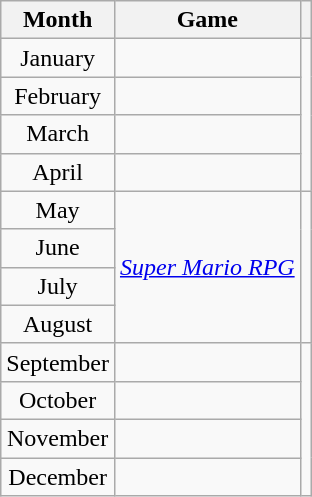<table class="wikitable sortable" style="text-align:center">
<tr>
<th>Month</th>
<th>Game</th>
<th class="unsortable"></th>
</tr>
<tr>
<td>January</td>
<td></td>
</tr>
<tr>
<td>February</td>
<td></td>
</tr>
<tr>
<td>March</td>
<td></td>
</tr>
<tr>
<td>April</td>
<td></td>
</tr>
<tr>
<td>May</td>
<td rowspan="4"><em><a href='#'>Super Mario RPG</a></em></td>
<td rowspan="4"></td>
</tr>
<tr>
<td>June</td>
</tr>
<tr>
<td>July</td>
</tr>
<tr>
<td>August</td>
</tr>
<tr>
<td>September</td>
<td></td>
</tr>
<tr>
<td>October</td>
<td></td>
</tr>
<tr>
<td>November</td>
<td></td>
</tr>
<tr>
<td>December</td>
<td></td>
</tr>
</table>
